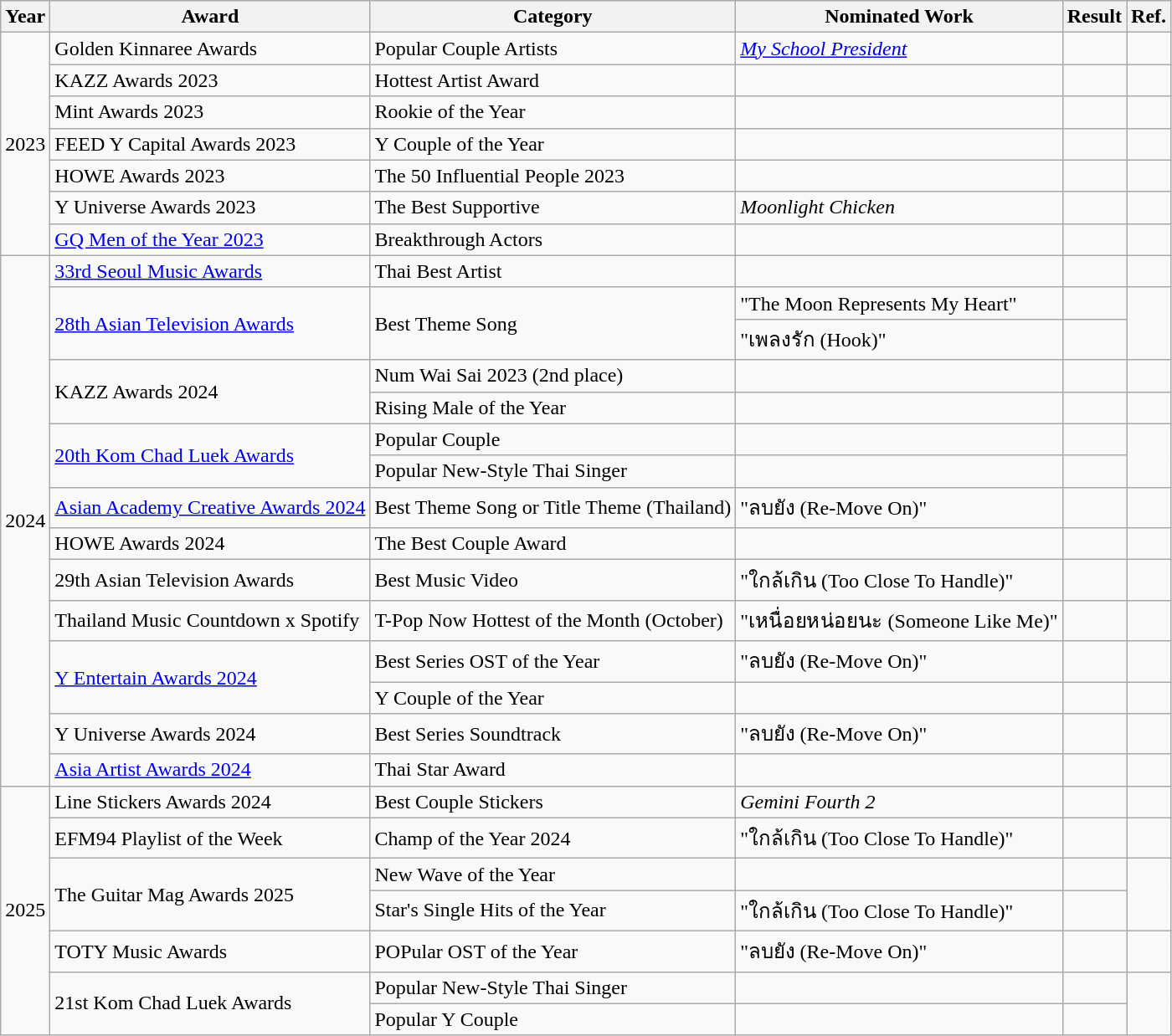<table class="wikitable plainrowheaders sortable">
<tr>
<th scope="col">Year</th>
<th scope="col">Award</th>
<th scope="col">Category</th>
<th scope="col">Nominated Work</th>
<th scope="col">Result</th>
<th scope="col" class="unsortable">Ref.</th>
</tr>
<tr>
<td rowspan="7">2023</td>
<td>Golden Kinnaree Awards</td>
<td>Popular Couple Artists</td>
<td><em><a href='#'>My School President</a></em></td>
<td></td>
<td></td>
</tr>
<tr>
<td>KAZZ Awards 2023</td>
<td>Hottest Artist Award</td>
<td></td>
<td></td>
<td></td>
</tr>
<tr>
<td>Mint Awards 2023</td>
<td>Rookie of the Year</td>
<td></td>
<td></td>
<td></td>
</tr>
<tr>
<td>FEED Y Capital Awards 2023</td>
<td>Y Couple of the Year</td>
<td></td>
<td></td>
<td></td>
</tr>
<tr>
<td>HOWE Awards 2023</td>
<td>The 50 Influential People 2023</td>
<td></td>
<td></td>
<td></td>
</tr>
<tr>
<td>Y Universe Awards 2023</td>
<td>The Best Supportive</td>
<td><em>Moonlight Chicken</em></td>
<td></td>
<td></td>
</tr>
<tr>
<td><a href='#'>GQ Men of the Year 2023</a></td>
<td>Breakthrough Actors</td>
<td></td>
<td></td>
<td></td>
</tr>
<tr>
<td rowspan="15">2024</td>
<td><a href='#'>33rd Seoul Music Awards</a></td>
<td>Thai Best Artist</td>
<td></td>
<td></td>
<td></td>
</tr>
<tr>
<td rowspan="2"><a href='#'>28th Asian Television Awards</a></td>
<td rowspan="2">Best Theme Song</td>
<td>"The Moon Represents My Heart"</td>
<td></td>
<td rowspan="2"></td>
</tr>
<tr>
<td>"เพลงรัก (Hook)"</td>
<td></td>
</tr>
<tr>
<td rowspan="2">KAZZ Awards 2024</td>
<td>Num Wai Sai 2023 (2nd place)</td>
<td></td>
<td></td>
<td></td>
</tr>
<tr>
<td>Rising Male of the Year</td>
<td></td>
<td></td>
<td></td>
</tr>
<tr>
<td rowspan="2"><a href='#'>20th Kom Chad Luek Awards</a></td>
<td>Popular Couple</td>
<td></td>
<td></td>
<td rowspan="2"></td>
</tr>
<tr>
<td>Popular New-Style Thai Singer</td>
<td></td>
<td></td>
</tr>
<tr>
<td><a href='#'>Asian Academy Creative Awards 2024</a></td>
<td>Best Theme Song or Title Theme (Thailand)</td>
<td>"ลบยัง (Re-Move On)"</td>
<td></td>
<td></td>
</tr>
<tr>
<td>HOWE Awards 2024</td>
<td>The Best Couple Award</td>
<td></td>
<td></td>
<td></td>
</tr>
<tr>
<td>29th Asian Television Awards</td>
<td>Best Music Video</td>
<td>"ใกล้เกิน (Too Close To Handle)"</td>
<td></td>
<td></td>
</tr>
<tr>
<td>Thailand Music Countdown x Spotify</td>
<td>T-Pop Now Hottest of the Month (October)</td>
<td>"เหนื่อยหน่อยนะ (Someone Like Me)"</td>
<td></td>
<td></td>
</tr>
<tr>
<td rowspan="2"><a href='#'>Y Entertain Awards 2024</a></td>
<td>Best Series OST of the Year</td>
<td>"ลบยัง (Re-Move On)"</td>
<td></td>
<td></td>
</tr>
<tr>
<td>Y Couple of the Year</td>
<td></td>
<td></td>
<td></td>
</tr>
<tr>
<td>Y Universe Awards 2024</td>
<td>Best Series Soundtrack</td>
<td>"ลบยัง (Re-Move On)"</td>
<td></td>
<td></td>
</tr>
<tr>
<td><a href='#'>Asia Artist Awards 2024</a></td>
<td>Thai Star Award</td>
<td></td>
<td></td>
<td></td>
</tr>
<tr>
<td rowspan="7">2025</td>
<td>Line Stickers Awards 2024</td>
<td>Best Couple Stickers</td>
<td><em>Gemini Fourth 2</em></td>
<td></td>
<td></td>
</tr>
<tr>
<td>EFM94 Playlist of the Week</td>
<td>Champ of the Year 2024</td>
<td>"ใกล้เกิน (Too Close To Handle)"</td>
<td></td>
<td></td>
</tr>
<tr>
<td rowspan="2">The Guitar Mag Awards 2025</td>
<td>New Wave of the Year</td>
<td></td>
<td></td>
<td rowspan="2"></td>
</tr>
<tr>
<td>Star's Single Hits of the Year</td>
<td>"ใกล้เกิน (Too Close To Handle)"</td>
<td></td>
</tr>
<tr>
<td>TOTY Music Awards</td>
<td>POPular OST of the Year</td>
<td>"ลบยัง (Re-Move On)"</td>
<td></td>
<td></td>
</tr>
<tr>
<td rowspan="2">21st Kom Chad Luek Awards</td>
<td>Popular New-Style Thai Singer</td>
<td></td>
<td></td>
<td rowspan="2"></td>
</tr>
<tr>
<td>Popular Y Couple</td>
<td></td>
<td></td>
</tr>
</table>
